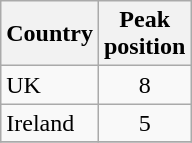<table class="wikitable">
<tr>
<th>Country</th>
<th>Peak<br>position</th>
</tr>
<tr>
<td>UK</td>
<td align="center">8</td>
</tr>
<tr>
<td>Ireland</td>
<td align="center">5</td>
</tr>
<tr>
</tr>
</table>
